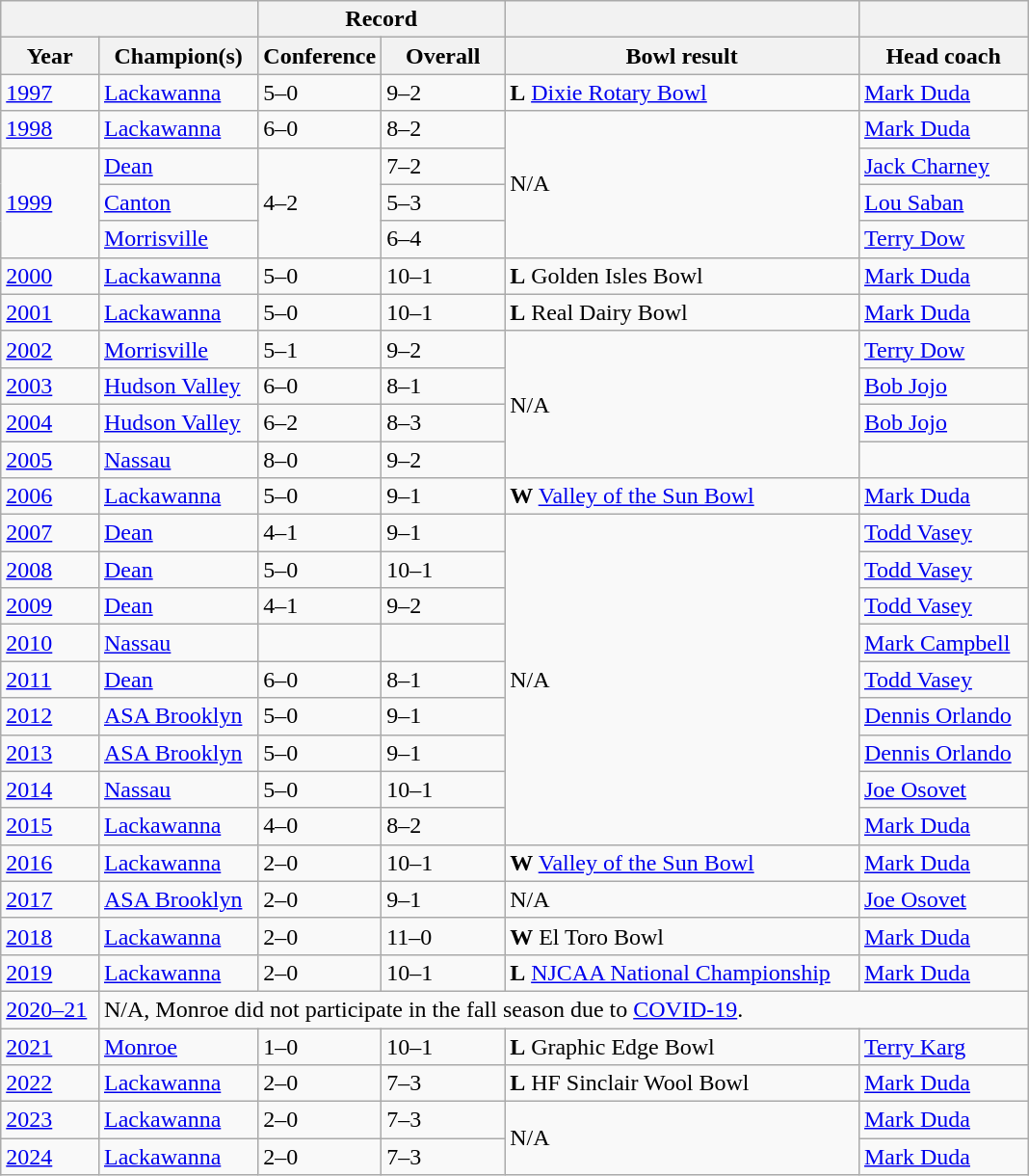<table class="wikitable sortable"; margin:1em auto; font-size:95%">
<tr>
<th colspan="2"></th>
<th colspan="2">Record</th>
<th></th>
<th></th>
</tr>
<tr>
<th>Year</th>
<th>Champion(s)</th>
<th style="width:12%;">Conference</th>
<th style="width:12%;">Overall</th>
<th>Bowl result</th>
<th>Head coach</th>
</tr>
<tr>
<td><a href='#'>1997</a></td>
<td><a href='#'>Lackawanna</a></td>
<td>5–0</td>
<td>9–2</td>
<td><strong>L</strong> <a href='#'>Dixie Rotary Bowl</a></td>
<td><a href='#'>Mark Duda</a></td>
</tr>
<tr>
<td><a href='#'>1998</a></td>
<td><a href='#'>Lackawanna</a></td>
<td>6–0</td>
<td>8–2</td>
<td rowspan="4">N/A</td>
<td><a href='#'>Mark Duda</a></td>
</tr>
<tr>
<td rowspan="3"><a href='#'>1999</a></td>
<td><a href='#'>Dean</a></td>
<td rowspan="3">4–2</td>
<td>7–2</td>
<td><a href='#'>Jack Charney</a></td>
</tr>
<tr>
<td><a href='#'>Canton</a></td>
<td>5–3</td>
<td><a href='#'>Lou Saban</a></td>
</tr>
<tr>
<td><a href='#'>Morrisville</a></td>
<td>6–4</td>
<td><a href='#'>Terry Dow</a></td>
</tr>
<tr>
<td><a href='#'>2000</a></td>
<td><a href='#'>Lackawanna</a></td>
<td>5–0</td>
<td>10–1</td>
<td><strong>L</strong> Golden Isles Bowl</td>
<td><a href='#'>Mark Duda</a></td>
</tr>
<tr>
<td><a href='#'>2001</a></td>
<td><a href='#'>Lackawanna</a></td>
<td>5–0</td>
<td>10–1</td>
<td><strong>L</strong> Real Dairy Bowl</td>
<td><a href='#'>Mark Duda</a></td>
</tr>
<tr>
<td><a href='#'>2002</a></td>
<td><a href='#'>Morrisville</a></td>
<td>5–1</td>
<td>9–2</td>
<td rowspan="4">N/A</td>
<td><a href='#'>Terry Dow</a></td>
</tr>
<tr>
<td><a href='#'>2003</a></td>
<td><a href='#'>Hudson Valley</a></td>
<td>6–0</td>
<td>8–1</td>
<td><a href='#'>Bob Jojo</a></td>
</tr>
<tr>
<td><a href='#'>2004</a></td>
<td><a href='#'>Hudson Valley</a></td>
<td>6–2</td>
<td>8–3</td>
<td><a href='#'>Bob Jojo</a></td>
</tr>
<tr>
<td><a href='#'>2005</a></td>
<td><a href='#'>Nassau</a></td>
<td>8–0</td>
<td>9–2</td>
<td></td>
</tr>
<tr>
<td><a href='#'>2006</a></td>
<td><a href='#'>Lackawanna</a></td>
<td>5–0</td>
<td>9–1</td>
<td><strong>W</strong> <a href='#'>Valley of the Sun Bowl</a></td>
<td><a href='#'>Mark Duda</a></td>
</tr>
<tr>
<td><a href='#'>2007</a></td>
<td><a href='#'>Dean</a></td>
<td>4–1</td>
<td>9–1</td>
<td rowspan="9">N/A</td>
<td><a href='#'>Todd Vasey</a></td>
</tr>
<tr>
<td><a href='#'>2008</a></td>
<td><a href='#'>Dean</a></td>
<td>5–0</td>
<td>10–1</td>
<td><a href='#'>Todd Vasey</a></td>
</tr>
<tr>
<td><a href='#'>2009</a></td>
<td><a href='#'>Dean</a></td>
<td>4–1</td>
<td>9–2</td>
<td><a href='#'>Todd Vasey</a></td>
</tr>
<tr>
<td><a href='#'>2010</a></td>
<td><a href='#'>Nassau</a></td>
<td></td>
<td></td>
<td><a href='#'>Mark Campbell</a></td>
</tr>
<tr>
<td><a href='#'>2011</a></td>
<td><a href='#'>Dean</a></td>
<td>6–0</td>
<td>8–1</td>
<td><a href='#'>Todd Vasey</a></td>
</tr>
<tr>
<td><a href='#'>2012</a></td>
<td><a href='#'>ASA Brooklyn</a></td>
<td>5–0</td>
<td>9–1</td>
<td><a href='#'>Dennis Orlando</a></td>
</tr>
<tr>
<td><a href='#'>2013</a></td>
<td><a href='#'>ASA Brooklyn</a></td>
<td>5–0</td>
<td>9–1</td>
<td><a href='#'>Dennis Orlando</a></td>
</tr>
<tr>
<td><a href='#'>2014</a></td>
<td><a href='#'>Nassau</a></td>
<td>5–0</td>
<td>10–1</td>
<td><a href='#'>Joe Osovet</a></td>
</tr>
<tr>
<td><a href='#'>2015</a></td>
<td><a href='#'>Lackawanna</a></td>
<td>4–0</td>
<td>8–2</td>
<td><a href='#'>Mark Duda</a></td>
</tr>
<tr>
<td><a href='#'>2016</a></td>
<td><a href='#'>Lackawanna</a></td>
<td>2–0</td>
<td>10–1</td>
<td><strong>W</strong> <a href='#'>Valley of the Sun Bowl</a></td>
<td><a href='#'>Mark Duda</a></td>
</tr>
<tr>
<td><a href='#'>2017</a></td>
<td><a href='#'>ASA Brooklyn</a></td>
<td>2–0</td>
<td>9–1</td>
<td>N/A</td>
<td><a href='#'>Joe Osovet</a></td>
</tr>
<tr>
<td><a href='#'>2018</a></td>
<td><a href='#'>Lackawanna</a></td>
<td>2–0</td>
<td>11–0</td>
<td><strong>W</strong> El Toro Bowl</td>
<td><a href='#'>Mark Duda</a></td>
</tr>
<tr>
<td><a href='#'>2019</a></td>
<td><a href='#'>Lackawanna</a></td>
<td>2–0</td>
<td>10–1</td>
<td><strong>L</strong> <a href='#'>NJCAA National Championship</a></td>
<td><a href='#'>Mark Duda</a></td>
</tr>
<tr>
<td><a href='#'>2020–21</a></td>
<td colspan="5">N/A, Monroe did not participate in the fall season due to <a href='#'>COVID-19</a>.</td>
</tr>
<tr>
<td><a href='#'>2021</a></td>
<td><a href='#'>Monroe</a></td>
<td>1–0</td>
<td>10–1</td>
<td><strong>L</strong> Graphic Edge Bowl</td>
<td><a href='#'>Terry Karg</a></td>
</tr>
<tr>
<td><a href='#'>2022</a></td>
<td><a href='#'>Lackawanna</a></td>
<td>2–0</td>
<td>7–3</td>
<td><strong>L</strong> HF Sinclair Wool Bowl</td>
<td><a href='#'>Mark Duda</a></td>
</tr>
<tr>
<td><a href='#'>2023</a></td>
<td><a href='#'>Lackawanna</a></td>
<td>2–0</td>
<td>7–3</td>
<td rowspan="2">N/A</td>
<td><a href='#'>Mark Duda</a></td>
</tr>
<tr>
<td><a href='#'>2024</a></td>
<td><a href='#'>Lackawanna</a></td>
<td>2–0</td>
<td>7–3</td>
<td><a href='#'>Mark Duda</a></td>
</tr>
</table>
